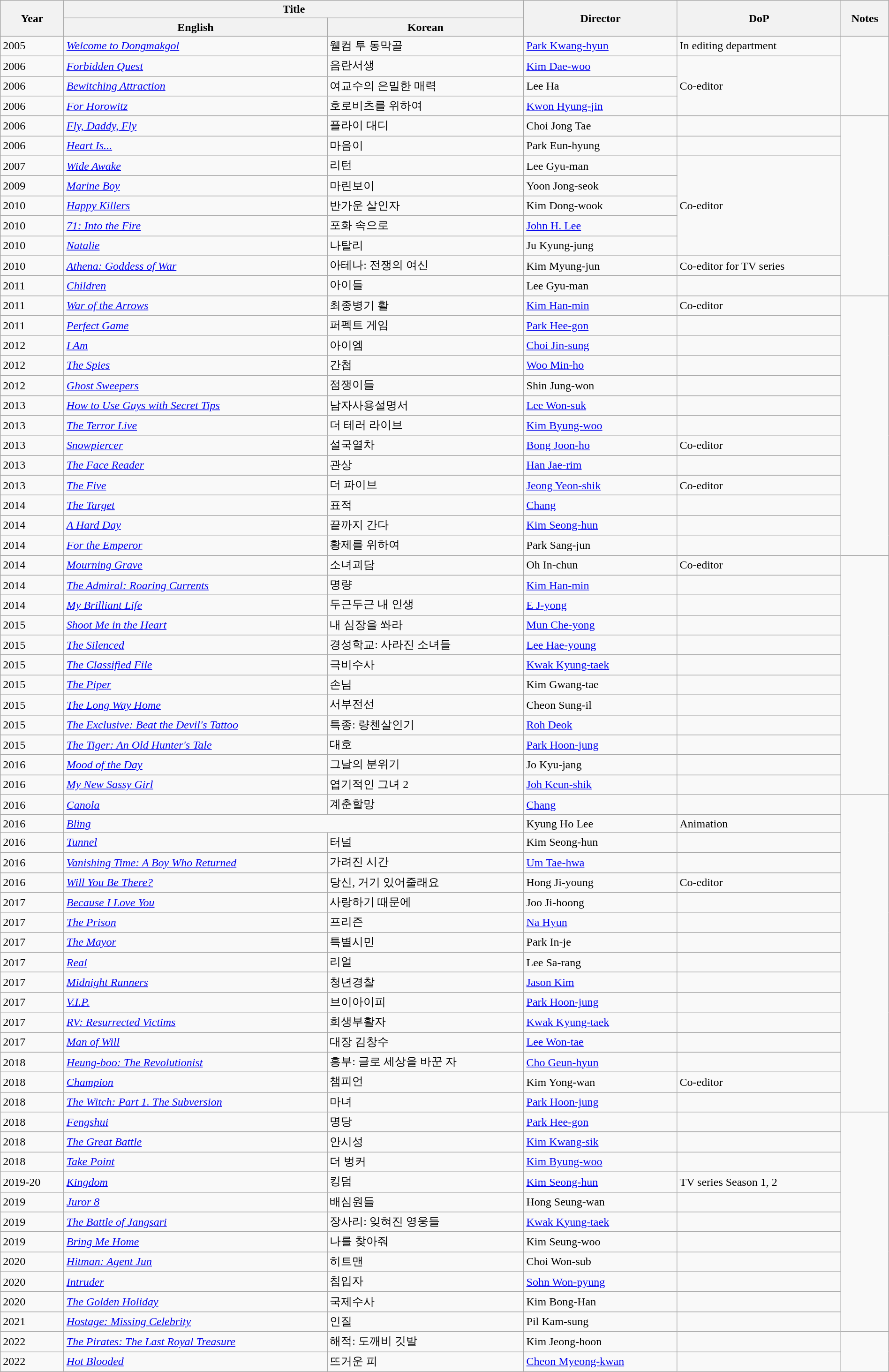<table class="wikitable sortable plainrowheaders" style="text-align:none; font-size:100%; padding:0 auto; width:100%; margin:auto">
<tr>
<th scope="col" rowspan=2>Year</th>
<th scope="col" colspan=2>Title</th>
<th scope="col" rowspan=2>Director</th>
<th scope="col" rowspan=2>DoP</th>
<th scope="col" rowspan=2 class="unsortable">Notes</th>
</tr>
<tr>
<th>English</th>
<th>Korean</th>
</tr>
<tr>
<td>2005</td>
<td><em><a href='#'>Welcome to Dongmakgol</a></em></td>
<td>웰컴 투 동막골</td>
<td><a href='#'>Park Kwang-hyun</a></td>
<td>In editing department</td>
<td rowspan=4></td>
</tr>
<tr>
<td>2006</td>
<td><em><a href='#'>Forbidden Quest</a></em></td>
<td>음란서생</td>
<td><a href='#'>Kim Dae-woo</a></td>
<td rowspan=3>Co-editor</td>
</tr>
<tr>
<td>2006</td>
<td><em><a href='#'>Bewitching Attraction</a></em></td>
<td>여교수의 은밀한 매력</td>
<td>Lee Ha</td>
</tr>
<tr>
<td>2006</td>
<td><em><a href='#'>For Horowitz</a></em></td>
<td>호로비츠를 위하여</td>
<td><a href='#'>Kwon Hyung-jin</a></td>
</tr>
<tr>
<td>2006</td>
<td><em><a href='#'>Fly, Daddy, Fly</a></em></td>
<td>플라이 대디</td>
<td>Choi Jong Tae</td>
<td></td>
<td rowspan=9></td>
</tr>
<tr>
<td>2006</td>
<td><em><a href='#'>Heart Is...</a></em></td>
<td>마음이</td>
<td>Park Eun-hyung</td>
<td></td>
</tr>
<tr>
<td>2007</td>
<td><em><a href='#'>Wide Awake</a></em></td>
<td>리턴</td>
<td>Lee Gyu-man</td>
<td rowspan=5>Co-editor</td>
</tr>
<tr>
<td>2009</td>
<td><em><a href='#'>Marine Boy</a></em></td>
<td>마린보이</td>
<td>Yoon Jong-seok</td>
</tr>
<tr>
<td>2010</td>
<td><em><a href='#'>Happy Killers</a></em></td>
<td>반가운 살인자</td>
<td>Kim Dong-wook</td>
</tr>
<tr>
<td>2010</td>
<td><em><a href='#'>71: Into the Fire</a></em></td>
<td>포화 속으로</td>
<td><a href='#'>John H. Lee</a></td>
</tr>
<tr>
<td>2010</td>
<td><em><a href='#'>Natalie</a></em></td>
<td>나탈리</td>
<td>Ju Kyung-jung</td>
</tr>
<tr>
<td>2010</td>
<td><em><a href='#'>Athena: Goddess of War</a></em></td>
<td>아테나: 전쟁의 여신</td>
<td>Kim Myung-jun</td>
<td>Co-editor for TV series</td>
</tr>
<tr>
<td>2011</td>
<td><em><a href='#'>Children</a></em></td>
<td>아이들</td>
<td>Lee Gyu-man</td>
<td></td>
</tr>
<tr>
<td>2011</td>
<td><em><a href='#'>War of the Arrows</a></em></td>
<td>최종병기 활</td>
<td><a href='#'>Kim Han-min</a></td>
<td rowspan=1>Co-editor</td>
<td rowspan=13></td>
</tr>
<tr>
<td>2011</td>
<td><em><a href='#'>Perfect Game</a></em></td>
<td>퍼펙트 게임</td>
<td><a href='#'>Park Hee-gon</a></td>
<td></td>
</tr>
<tr>
<td>2012</td>
<td><em><a href='#'>I Am</a></em></td>
<td>아이엠</td>
<td><a href='#'>Choi Jin-sung</a></td>
<td></td>
</tr>
<tr>
<td>2012</td>
<td><em><a href='#'>The Spies</a></em></td>
<td>간첩</td>
<td><a href='#'>Woo Min-ho</a></td>
<td></td>
</tr>
<tr>
<td>2012</td>
<td><em><a href='#'>Ghost Sweepers</a></em></td>
<td>점쟁이들</td>
<td>Shin Jung-won</td>
<td></td>
</tr>
<tr>
<td>2013</td>
<td><em><a href='#'>How to Use Guys with Secret Tips</a></em></td>
<td>남자사용설명서</td>
<td><a href='#'>Lee Won-suk</a></td>
<td></td>
</tr>
<tr>
<td>2013</td>
<td><em><a href='#'>The Terror Live</a></em></td>
<td>더 테러 라이브</td>
<td><a href='#'>Kim Byung-woo</a></td>
<td></td>
</tr>
<tr>
<td>2013</td>
<td><em><a href='#'>Snowpiercer</a></em></td>
<td>설국열차</td>
<td><a href='#'>Bong Joon-ho</a></td>
<td>Co-editor</td>
</tr>
<tr>
<td>2013</td>
<td><em><a href='#'>The Face Reader</a></em></td>
<td>관상</td>
<td><a href='#'>Han Jae-rim</a></td>
<td></td>
</tr>
<tr>
<td>2013</td>
<td><em><a href='#'>The Five</a></em></td>
<td>더 파이브</td>
<td><a href='#'>Jeong Yeon-shik</a></td>
<td>Co-editor</td>
</tr>
<tr>
<td>2014</td>
<td><em><a href='#'>The Target</a></em></td>
<td>표적</td>
<td><a href='#'>Chang</a></td>
<td></td>
</tr>
<tr>
<td>2014</td>
<td><em><a href='#'>A Hard Day</a></em></td>
<td>끝까지 간다</td>
<td><a href='#'>Kim Seong-hun</a></td>
<td></td>
</tr>
<tr>
<td>2014</td>
<td><em><a href='#'>For the Emperor</a></em></td>
<td>황제를 위하여</td>
<td>Park Sang-jun</td>
<td></td>
</tr>
<tr>
<td>2014</td>
<td><em><a href='#'>Mourning Grave</a></em></td>
<td>소녀괴담</td>
<td>Oh In-chun</td>
<td>Co-editor</td>
<td rowspan=12></td>
</tr>
<tr>
<td>2014</td>
<td><em><a href='#'>The Admiral: Roaring Currents</a></em></td>
<td>명량</td>
<td><a href='#'>Kim Han-min</a></td>
<td></td>
</tr>
<tr>
<td>2014</td>
<td><em><a href='#'>My Brilliant Life</a></em></td>
<td>두근두근 내 인생</td>
<td><a href='#'>E J-yong</a></td>
<td></td>
</tr>
<tr>
<td>2015</td>
<td><em><a href='#'>Shoot Me in the Heart</a></em></td>
<td>내 심장을 쏴라</td>
<td><a href='#'>Mun Che-yong</a></td>
<td></td>
</tr>
<tr>
<td>2015</td>
<td><em><a href='#'>The Silenced</a></em></td>
<td>경성학교: 사라진 소녀들</td>
<td><a href='#'>Lee Hae-young</a></td>
<td></td>
</tr>
<tr>
<td>2015</td>
<td><em><a href='#'>The Classified File</a></em></td>
<td>극비수사</td>
<td><a href='#'>Kwak Kyung-taek</a></td>
<td></td>
</tr>
<tr>
<td>2015</td>
<td><em><a href='#'>The Piper</a></em></td>
<td>손님</td>
<td>Kim Gwang-tae</td>
<td></td>
</tr>
<tr>
<td>2015</td>
<td><em><a href='#'>The Long Way Home</a></em></td>
<td>서부전선</td>
<td>Cheon Sung-il</td>
<td></td>
</tr>
<tr>
<td>2015</td>
<td><em><a href='#'>The Exclusive: Beat the Devil's Tattoo</a></em></td>
<td>특종: 량첸살인기</td>
<td><a href='#'>Roh Deok</a></td>
<td></td>
</tr>
<tr>
<td>2015</td>
<td><em><a href='#'>The Tiger: An Old Hunter's Tale</a></em></td>
<td>대호</td>
<td><a href='#'>Park Hoon-jung</a></td>
<td></td>
</tr>
<tr>
<td>2016</td>
<td><em><a href='#'>Mood of the Day</a></em></td>
<td>그날의 분위기</td>
<td>Jo Kyu-jang</td>
<td></td>
</tr>
<tr>
<td>2016</td>
<td><em><a href='#'>My New Sassy Girl</a></em></td>
<td>엽기적인 그녀 2</td>
<td><a href='#'>Joh Keun-shik</a></td>
<td></td>
</tr>
<tr>
<td>2016</td>
<td><em><a href='#'>Canola</a></em></td>
<td>계춘할망</td>
<td><a href='#'>Chang</a></td>
<td></td>
<td rowspan=16></td>
</tr>
<tr>
<td>2016</td>
<td colspan=2><em><a href='#'>Bling</a></em></td>
<td>Kyung Ho Lee</td>
<td>Animation</td>
</tr>
<tr>
<td>2016</td>
<td><em><a href='#'>Tunnel</a></em></td>
<td>터널</td>
<td>Kim Seong-hun</td>
<td></td>
</tr>
<tr>
<td>2016</td>
<td><em><a href='#'>Vanishing Time: A Boy Who Returned</a></em></td>
<td>가려진 시간</td>
<td><a href='#'>Um Tae-hwa</a></td>
<td></td>
</tr>
<tr>
<td>2016</td>
<td><em><a href='#'>Will You Be There?</a></em></td>
<td>당신, 거기 있어줄래요</td>
<td>Hong Ji-young</td>
<td>Co-editor</td>
</tr>
<tr>
<td>2017</td>
<td><em><a href='#'>Because I Love You</a></em></td>
<td>사랑하기 때문에</td>
<td>Joo Ji-hoong</td>
<td></td>
</tr>
<tr>
<td>2017</td>
<td><em><a href='#'>The Prison</a></em></td>
<td>프리즌</td>
<td><a href='#'>Na Hyun</a></td>
<td></td>
</tr>
<tr>
<td>2017</td>
<td><em><a href='#'>The Mayor</a></em></td>
<td>특별시민</td>
<td>Park In-je</td>
<td></td>
</tr>
<tr>
<td>2017</td>
<td><em><a href='#'>Real</a></em></td>
<td>리얼</td>
<td>Lee Sa-rang</td>
<td></td>
</tr>
<tr>
<td>2017</td>
<td><em><a href='#'>Midnight Runners</a></em></td>
<td>청년경찰</td>
<td><a href='#'>Jason Kim</a></td>
<td></td>
</tr>
<tr>
<td>2017</td>
<td><em><a href='#'>V.I.P.</a></em></td>
<td>브이아이피</td>
<td><a href='#'>Park Hoon-jung</a></td>
<td></td>
</tr>
<tr>
<td>2017</td>
<td><em><a href='#'>RV: Resurrected Victims</a></em></td>
<td>희생부활자</td>
<td><a href='#'>Kwak Kyung-taek</a></td>
<td></td>
</tr>
<tr>
<td>2017</td>
<td><em><a href='#'>Man of Will</a></em></td>
<td>대장 김창수</td>
<td><a href='#'>Lee Won-tae</a></td>
<td></td>
</tr>
<tr>
<td>2018</td>
<td><em><a href='#'>Heung-boo: The Revolutionist</a></em></td>
<td>흥부: 글로 세상을 바꾼 자</td>
<td><a href='#'>Cho Geun-hyun</a></td>
<td></td>
</tr>
<tr>
<td>2018</td>
<td><em><a href='#'>Champion</a></em></td>
<td>챔피언</td>
<td>Kim Yong-wan</td>
<td>Co-editor</td>
</tr>
<tr>
<td>2018</td>
<td><em><a href='#'>The Witch: Part 1. The Subversion</a></em></td>
<td>마녀</td>
<td><a href='#'>Park Hoon-jung</a></td>
<td></td>
</tr>
<tr>
<td>2018</td>
<td><em><a href='#'>Fengshui</a></em></td>
<td>명당</td>
<td><a href='#'>Park Hee-gon</a></td>
<td></td>
<td rowspan=11></td>
</tr>
<tr>
<td>2018</td>
<td><em><a href='#'>The Great Battle</a></em></td>
<td>안시성</td>
<td><a href='#'>Kim Kwang-sik</a></td>
<td></td>
</tr>
<tr>
<td>2018</td>
<td><em><a href='#'>Take Point</a></em></td>
<td>더 벙커</td>
<td><a href='#'>Kim Byung-woo</a></td>
<td></td>
</tr>
<tr>
<td>2019-20</td>
<td><em><a href='#'>Kingdom</a></em></td>
<td>킹덤</td>
<td><a href='#'>Kim Seong-hun</a></td>
<td>TV series Season 1, 2</td>
</tr>
<tr>
<td>2019</td>
<td><em><a href='#'>Juror 8</a></em></td>
<td>배심원들</td>
<td>Hong Seung-wan</td>
<td></td>
</tr>
<tr>
<td>2019</td>
<td><em><a href='#'>The Battle of Jangsari</a></em></td>
<td>장사리: 잊혀진 영웅들</td>
<td><a href='#'>Kwak Kyung-taek</a></td>
<td></td>
</tr>
<tr>
<td>2019</td>
<td><em><a href='#'>Bring Me Home</a></em></td>
<td>나를 찾아줘</td>
<td>Kim Seung-woo</td>
<td></td>
</tr>
<tr>
<td>2020</td>
<td><em><a href='#'>Hitman: Agent Jun</a></em></td>
<td>히트맨</td>
<td>Choi Won-sub</td>
<td></td>
</tr>
<tr>
<td>2020</td>
<td><em><a href='#'>Intruder</a></em></td>
<td>침입자</td>
<td><a href='#'>Sohn Won-pyung</a></td>
<td></td>
</tr>
<tr>
<td>2020</td>
<td><em><a href='#'>The Golden Holiday</a></em></td>
<td>국제수사</td>
<td>Kim Bong-Han</td>
<td></td>
</tr>
<tr>
<td>2021</td>
<td><em><a href='#'>Hostage: Missing Celebrity</a></em></td>
<td>인질</td>
<td>Pil Kam-sung</td>
<td></td>
</tr>
<tr>
<td>2022</td>
<td><em><a href='#'>The Pirates: The Last Royal Treasure</a></em></td>
<td>해적: 도깨비 깃발</td>
<td>Kim Jeong-hoon</td>
<td></td>
<td rowspan=2></td>
</tr>
<tr>
<td>2022</td>
<td><em><a href='#'>Hot Blooded</a></em></td>
<td>뜨거운 피</td>
<td><a href='#'>Cheon Myeong-kwan</a></td>
<td></td>
</tr>
</table>
